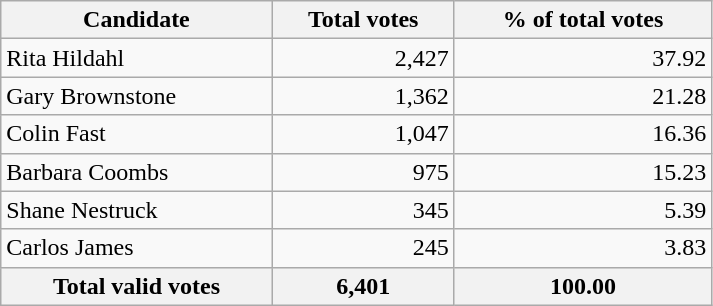<table class="wikitable" width="475">
<tr>
<th align="left">Candidate</th>
<th align="right">Total votes</th>
<th align="right">% of total votes</th>
</tr>
<tr>
<td align="left">Rita Hildahl</td>
<td align="right">2,427</td>
<td align="right">37.92</td>
</tr>
<tr>
<td align="left">Gary Brownstone</td>
<td align="right">1,362</td>
<td align="right">21.28</td>
</tr>
<tr>
<td align="left">Colin Fast</td>
<td align="right">1,047</td>
<td align="right">16.36</td>
</tr>
<tr>
<td align="left">Barbara Coombs</td>
<td align="right">975</td>
<td align="right">15.23</td>
</tr>
<tr>
<td align="left">Shane Nestruck</td>
<td align="right">345</td>
<td align="right">5.39</td>
</tr>
<tr>
<td align="left">Carlos James</td>
<td align="right">245</td>
<td align="right">3.83</td>
</tr>
<tr bgcolor="#EEEEEE">
<th align="left">Total valid votes</th>
<th align="right">6,401</th>
<th align="right">100.00</th>
</tr>
</table>
